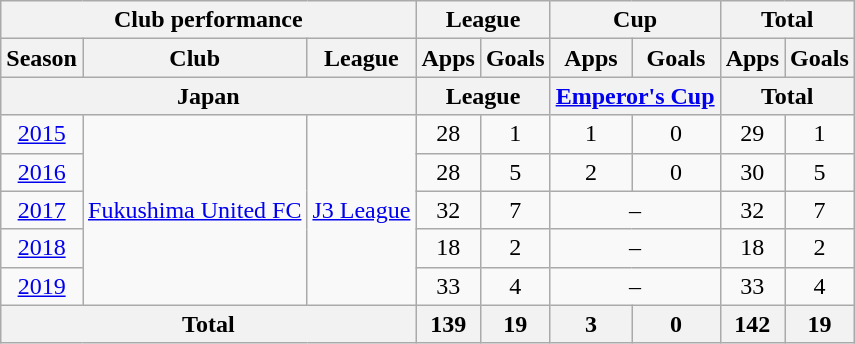<table class="wikitable" style="text-align:center;">
<tr>
<th colspan=3>Club performance</th>
<th colspan=2>League</th>
<th colspan=2>Cup</th>
<th colspan=2>Total</th>
</tr>
<tr>
<th>Season</th>
<th>Club</th>
<th>League</th>
<th>Apps</th>
<th>Goals</th>
<th>Apps</th>
<th>Goals</th>
<th>Apps</th>
<th>Goals</th>
</tr>
<tr>
<th colspan=3>Japan</th>
<th colspan=2>League</th>
<th colspan=2><a href='#'>Emperor's Cup</a></th>
<th colspan=2>Total</th>
</tr>
<tr>
<td><a href='#'>2015</a></td>
<td rowspan="5"><a href='#'>Fukushima United FC</a></td>
<td rowspan="5"><a href='#'>J3 League</a></td>
<td>28</td>
<td>1</td>
<td>1</td>
<td>0</td>
<td>29</td>
<td>1</td>
</tr>
<tr>
<td><a href='#'>2016</a></td>
<td>28</td>
<td>5</td>
<td>2</td>
<td>0</td>
<td>30</td>
<td>5</td>
</tr>
<tr>
<td><a href='#'>2017</a></td>
<td>32</td>
<td>7</td>
<td colspan="2">–</td>
<td>32</td>
<td>7</td>
</tr>
<tr>
<td><a href='#'>2018</a></td>
<td>18</td>
<td>2</td>
<td colspan="2">–</td>
<td>18</td>
<td>2</td>
</tr>
<tr>
<td><a href='#'>2019</a></td>
<td>33</td>
<td>4</td>
<td colspan="2">–</td>
<td>33</td>
<td>4</td>
</tr>
<tr>
<th colspan=3>Total</th>
<th>139</th>
<th>19</th>
<th>3</th>
<th>0</th>
<th>142</th>
<th>19</th>
</tr>
</table>
